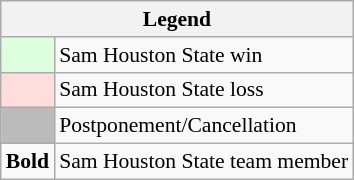<table class="wikitable" style="font-size:90%">
<tr>
<th colspan="2">Legend</th>
</tr>
<tr>
<td bgcolor="#ddffdd"> </td>
<td>Sam Houston State win</td>
</tr>
<tr>
<td bgcolor="#ffdddd"> </td>
<td>Sam Houston State loss</td>
</tr>
<tr>
<td bgcolor="#bbbbbb"> </td>
<td>Postponement/Cancellation</td>
</tr>
<tr>
<td><strong>Bold</strong></td>
<td>Sam Houston State team member</td>
</tr>
</table>
